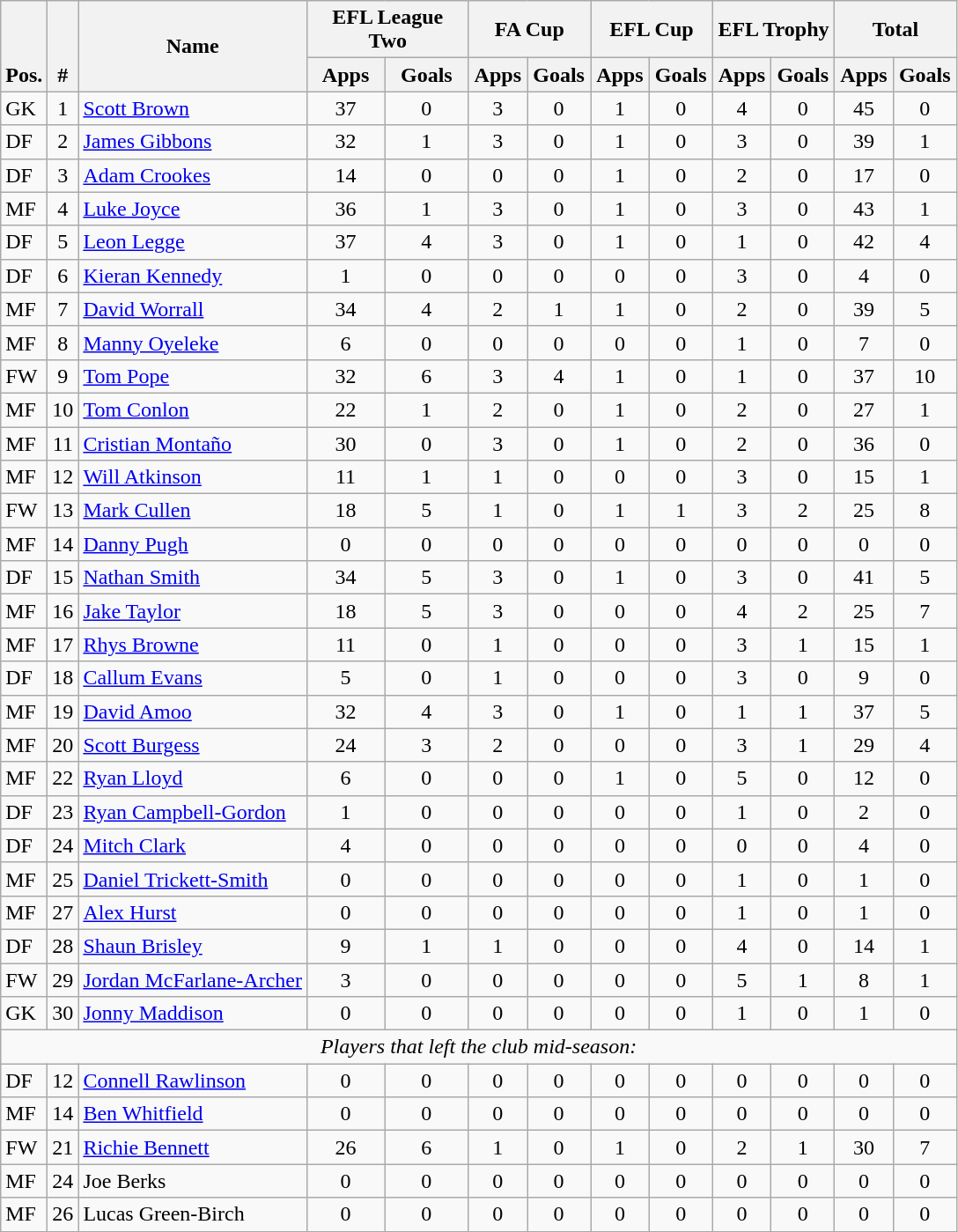<table class="wikitable" style="text-align:center">
<tr>
<th rowspan="2" valign="bottom">Pos.</th>
<th rowspan="2" valign="bottom">#</th>
<th rowspan="2">Name</th>
<th colspan="2" width="115">EFL League Two</th>
<th colspan="2" width="85">FA Cup</th>
<th colspan="2" width="85">EFL Cup</th>
<th colspan="2" width="85">EFL Trophy</th>
<th colspan="2" width="85">Total</th>
</tr>
<tr>
<th>Apps</th>
<th>Goals</th>
<th>Apps</th>
<th>Goals</th>
<th>Apps</th>
<th>Goals</th>
<th>Apps</th>
<th>Goals</th>
<th>Apps</th>
<th>Goals</th>
</tr>
<tr>
<td align="left">GK</td>
<td>1</td>
<td align="left"> <a href='#'>Scott Brown</a></td>
<td>37</td>
<td>0</td>
<td>3</td>
<td>0</td>
<td>1</td>
<td>0</td>
<td>4</td>
<td>0</td>
<td>45</td>
<td>0</td>
</tr>
<tr>
<td align="left">DF</td>
<td>2</td>
<td align="left"> <a href='#'>James Gibbons</a></td>
<td>32</td>
<td>1</td>
<td>3</td>
<td>0</td>
<td>1</td>
<td>0</td>
<td>3</td>
<td>0</td>
<td>39</td>
<td>1</td>
</tr>
<tr>
<td align="left">DF</td>
<td>3</td>
<td align="left"> <a href='#'>Adam Crookes</a></td>
<td>14</td>
<td>0</td>
<td>0</td>
<td>0</td>
<td>1</td>
<td>0</td>
<td>2</td>
<td>0</td>
<td>17</td>
<td>0</td>
</tr>
<tr>
<td align="left">MF</td>
<td>4</td>
<td align="left"> <a href='#'>Luke Joyce</a></td>
<td>36</td>
<td>1</td>
<td>3</td>
<td>0</td>
<td>1</td>
<td>0</td>
<td>3</td>
<td>0</td>
<td>43</td>
<td>1</td>
</tr>
<tr>
<td align="left">DF</td>
<td>5</td>
<td align="left"> <a href='#'>Leon Legge</a></td>
<td>37</td>
<td>4</td>
<td>3</td>
<td>0</td>
<td>1</td>
<td>0</td>
<td>1</td>
<td>0</td>
<td>42</td>
<td>4</td>
</tr>
<tr>
<td align="left">DF</td>
<td>6</td>
<td align="left"> <a href='#'>Kieran Kennedy</a></td>
<td>1</td>
<td>0</td>
<td>0</td>
<td>0</td>
<td>0</td>
<td>0</td>
<td>3</td>
<td>0</td>
<td>4</td>
<td>0</td>
</tr>
<tr>
<td align="left">MF</td>
<td>7</td>
<td align="left"> <a href='#'>David Worrall</a></td>
<td>34</td>
<td>4</td>
<td>2</td>
<td>1</td>
<td>1</td>
<td>0</td>
<td>2</td>
<td>0</td>
<td>39</td>
<td>5</td>
</tr>
<tr>
<td align="left">MF</td>
<td>8</td>
<td align="left"> <a href='#'>Manny Oyeleke</a></td>
<td>6</td>
<td>0</td>
<td>0</td>
<td>0</td>
<td>0</td>
<td>0</td>
<td>1</td>
<td>0</td>
<td>7</td>
<td>0</td>
</tr>
<tr>
<td align="left">FW</td>
<td>9</td>
<td align="left"> <a href='#'>Tom Pope</a></td>
<td>32</td>
<td>6</td>
<td>3</td>
<td>4</td>
<td>1</td>
<td>0</td>
<td>1</td>
<td>0</td>
<td>37</td>
<td>10</td>
</tr>
<tr>
<td align="left">MF</td>
<td>10</td>
<td align="left"> <a href='#'>Tom Conlon</a></td>
<td>22</td>
<td>1</td>
<td>2</td>
<td>0</td>
<td>1</td>
<td>0</td>
<td>2</td>
<td>0</td>
<td>27</td>
<td>1</td>
</tr>
<tr>
<td align="left">MF</td>
<td>11</td>
<td align="left"> <a href='#'>Cristian Montaño</a></td>
<td>30</td>
<td>0</td>
<td>3</td>
<td>0</td>
<td>1</td>
<td>0</td>
<td>2</td>
<td>0</td>
<td>36</td>
<td>0</td>
</tr>
<tr>
<td align="left">MF</td>
<td>12</td>
<td align="left"> <a href='#'>Will Atkinson</a></td>
<td>11</td>
<td>1</td>
<td>1</td>
<td>0</td>
<td>0</td>
<td>0</td>
<td>3</td>
<td>0</td>
<td>15</td>
<td>1</td>
</tr>
<tr>
<td align="left">FW</td>
<td>13</td>
<td align="left"> <a href='#'>Mark Cullen</a></td>
<td>18</td>
<td>5</td>
<td>1</td>
<td>0</td>
<td>1</td>
<td>1</td>
<td>3</td>
<td>2</td>
<td>25</td>
<td>8</td>
</tr>
<tr>
<td align="left">MF</td>
<td>14</td>
<td align="left"> <a href='#'>Danny Pugh</a></td>
<td>0</td>
<td>0</td>
<td>0</td>
<td>0</td>
<td>0</td>
<td>0</td>
<td>0</td>
<td>0</td>
<td>0</td>
<td>0</td>
</tr>
<tr>
<td align="left">DF</td>
<td>15</td>
<td align="left"> <a href='#'>Nathan Smith</a></td>
<td>34</td>
<td>5</td>
<td>3</td>
<td>0</td>
<td>1</td>
<td>0</td>
<td>3</td>
<td>0</td>
<td>41</td>
<td>5</td>
</tr>
<tr>
<td align="left">MF</td>
<td>16</td>
<td align="left"> <a href='#'>Jake Taylor</a></td>
<td>18</td>
<td>5</td>
<td>3</td>
<td>0</td>
<td>0</td>
<td>0</td>
<td>4</td>
<td>2</td>
<td>25</td>
<td>7</td>
</tr>
<tr>
<td align="left">MF</td>
<td>17</td>
<td align="left"> <a href='#'>Rhys Browne</a></td>
<td>11</td>
<td>0</td>
<td>1</td>
<td>0</td>
<td>0</td>
<td>0</td>
<td>3</td>
<td>1</td>
<td>15</td>
<td>1</td>
</tr>
<tr>
<td align="left">DF</td>
<td>18</td>
<td align="left"> <a href='#'>Callum Evans</a></td>
<td>5</td>
<td>0</td>
<td>1</td>
<td>0</td>
<td>0</td>
<td>0</td>
<td>3</td>
<td>0</td>
<td>9</td>
<td>0</td>
</tr>
<tr>
<td align="left">MF</td>
<td>19</td>
<td align="left"> <a href='#'>David Amoo</a></td>
<td>32</td>
<td>4</td>
<td>3</td>
<td>0</td>
<td>1</td>
<td>0</td>
<td>1</td>
<td>1</td>
<td>37</td>
<td>5</td>
</tr>
<tr>
<td align="left">MF</td>
<td>20</td>
<td align="left"> <a href='#'>Scott Burgess</a></td>
<td>24</td>
<td>3</td>
<td>2</td>
<td>0</td>
<td>0</td>
<td>0</td>
<td>3</td>
<td>1</td>
<td>29</td>
<td>4</td>
</tr>
<tr>
<td align="left">MF</td>
<td>22</td>
<td align="left"> <a href='#'>Ryan Lloyd</a></td>
<td>6</td>
<td>0</td>
<td>0</td>
<td>0</td>
<td>1</td>
<td>0</td>
<td>5</td>
<td>0</td>
<td>12</td>
<td>0</td>
</tr>
<tr>
<td align="left">DF</td>
<td>23</td>
<td align="left"> <a href='#'>Ryan Campbell-Gordon</a></td>
<td>1</td>
<td>0</td>
<td>0</td>
<td>0</td>
<td>0</td>
<td>0</td>
<td>1</td>
<td>0</td>
<td>2</td>
<td>0</td>
</tr>
<tr>
<td align="left">DF</td>
<td>24</td>
<td align="left"> <a href='#'>Mitch Clark</a></td>
<td>4</td>
<td>0</td>
<td>0</td>
<td>0</td>
<td>0</td>
<td>0</td>
<td>0</td>
<td>0</td>
<td>4</td>
<td>0</td>
</tr>
<tr>
<td align="left">MF</td>
<td>25</td>
<td align="left"> <a href='#'>Daniel Trickett-Smith</a></td>
<td>0</td>
<td>0</td>
<td>0</td>
<td>0</td>
<td>0</td>
<td>0</td>
<td>1</td>
<td>0</td>
<td>1</td>
<td>0</td>
</tr>
<tr>
<td align="left">MF</td>
<td>27</td>
<td align="left"> <a href='#'>Alex Hurst</a></td>
<td>0</td>
<td>0</td>
<td>0</td>
<td>0</td>
<td>0</td>
<td>0</td>
<td>1</td>
<td>0</td>
<td>1</td>
<td>0</td>
</tr>
<tr>
<td align="left">DF</td>
<td>28</td>
<td align="left"> <a href='#'>Shaun Brisley</a></td>
<td>9</td>
<td>1</td>
<td>1</td>
<td>0</td>
<td>0</td>
<td>0</td>
<td>4</td>
<td>0</td>
<td>14</td>
<td>1</td>
</tr>
<tr>
<td align="left">FW</td>
<td>29</td>
<td align="left"> <a href='#'>Jordan McFarlane-Archer</a></td>
<td>3</td>
<td>0</td>
<td>0</td>
<td>0</td>
<td>0</td>
<td>0</td>
<td>5</td>
<td>1</td>
<td>8</td>
<td>1</td>
</tr>
<tr>
<td align="left">GK</td>
<td>30</td>
<td align="left"> <a href='#'>Jonny Maddison</a></td>
<td>0</td>
<td>0</td>
<td>0</td>
<td>0</td>
<td>0</td>
<td>0</td>
<td>1</td>
<td>0</td>
<td>1</td>
<td>0</td>
</tr>
<tr>
<td colspan="14"><em>Players that left the club mid-season:</em></td>
</tr>
<tr>
<td align="left">DF</td>
<td>12</td>
<td align="left"> <a href='#'>Connell Rawlinson</a></td>
<td>0</td>
<td>0</td>
<td>0</td>
<td>0</td>
<td>0</td>
<td>0</td>
<td>0</td>
<td>0</td>
<td>0</td>
<td>0</td>
</tr>
<tr>
<td align="left">MF</td>
<td>14</td>
<td align="left"> <a href='#'>Ben Whitfield</a></td>
<td>0</td>
<td>0</td>
<td>0</td>
<td>0</td>
<td>0</td>
<td>0</td>
<td>0</td>
<td>0</td>
<td>0</td>
<td>0</td>
</tr>
<tr>
<td align="left">FW</td>
<td>21</td>
<td align="left"> <a href='#'>Richie Bennett</a></td>
<td>26</td>
<td>6</td>
<td>1</td>
<td>0</td>
<td>1</td>
<td>0</td>
<td>2</td>
<td>1</td>
<td>30</td>
<td>7</td>
</tr>
<tr>
<td align="left">MF</td>
<td>24</td>
<td align="left"> Joe Berks</td>
<td>0</td>
<td>0</td>
<td>0</td>
<td>0</td>
<td>0</td>
<td>0</td>
<td>0</td>
<td>0</td>
<td>0</td>
<td>0</td>
</tr>
<tr>
<td align="left">MF</td>
<td>26</td>
<td align="left"> Lucas Green-Birch</td>
<td>0</td>
<td>0</td>
<td>0</td>
<td>0</td>
<td>0</td>
<td>0</td>
<td>0</td>
<td>0</td>
<td>0</td>
<td>0</td>
</tr>
</table>
